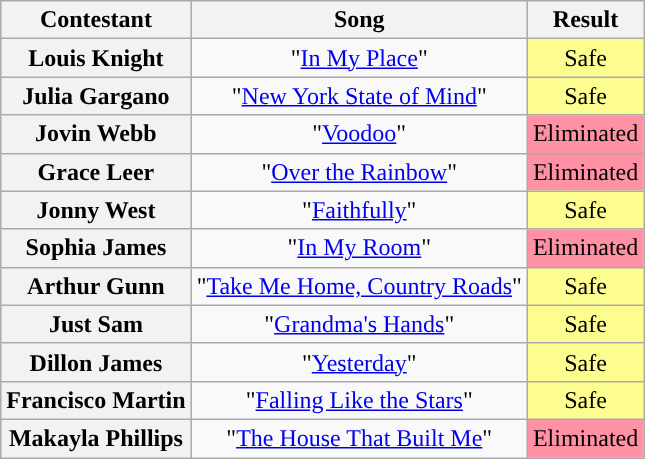<table class="wikitable" style="text-align:center">
<tr>
<th scope="col">Contestant</th>
<th scope="col">Song</th>
<th scope="col">Result</th>
</tr>
<tr>
<th scope="row">Louis Knight</th>
<td>"<a href='#'>In My Place</a>"</td>
<td style="background:#FDFC8F;">Safe</td>
</tr>
<tr>
<th scope="row">Julia Gargano</th>
<td>"<a href='#'>New York State of Mind</a>"</td>
<td style="background:#FDFC8F;">Safe</td>
</tr>
<tr>
<th scope="row">Jovin Webb</th>
<td>"<a href='#'>Voodoo</a>"</td>
<td style="background:#FF91A4;">Eliminated</td>
</tr>
<tr>
<th scope="row">Grace Leer</th>
<td>"<a href='#'>Over the Rainbow</a>"</td>
<td style="background:#FF91A4;">Eliminated</td>
</tr>
<tr>
<th scope="row">Jonny West</th>
<td>"<a href='#'>Faithfully</a>"</td>
<td style="background:#FDFC8F;">Safe</td>
</tr>
<tr>
<th scope="row">Sophia James</th>
<td>"<a href='#'>In My Room</a>"</td>
<td style="background:#FF91A4;">Eliminated</td>
</tr>
<tr>
<th scope="row">Arthur Gunn</th>
<td>"<a href='#'>Take Me Home, Country Roads</a>"</td>
<td style="background:#FDFC8F;">Safe</td>
</tr>
<tr>
<th scope="row">Just Sam</th>
<td>"<a href='#'>Grandma's Hands</a>"</td>
<td style="background:#FDFC8F;">Safe</td>
</tr>
<tr>
<th scope="row">Dillon James</th>
<td>"<a href='#'>Yesterday</a>"</td>
<td style="background:#FDFC8F;">Safe</td>
</tr>
<tr>
<th scope="row">Francisco Martin</th>
<td>"<a href='#'>Falling Like the Stars</a>"</td>
<td style="background:#FDFC8F;">Safe</td>
</tr>
<tr>
<th scope="row">Makayla Phillips</th>
<td>"<a href='#'>The House That Built Me</a>"</td>
<td style="background:#FF91A4;">Eliminated</td>
</tr>
</table>
